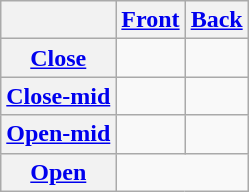<table class="wikitable" style="text-align:center;">
<tr>
<th></th>
<th><a href='#'>Front</a></th>
<th><a href='#'>Back</a></th>
</tr>
<tr>
<th><a href='#'>Close</a></th>
<td> </td>
<td> </td>
</tr>
<tr>
<th><a href='#'>Close-mid</a></th>
<td> </td>
<td> </td>
</tr>
<tr>
<th><a href='#'>Open-mid</a></th>
<td> </td>
<td> </td>
</tr>
<tr>
<th><a href='#'>Open</a></th>
<td colspan="2"> </td>
</tr>
</table>
